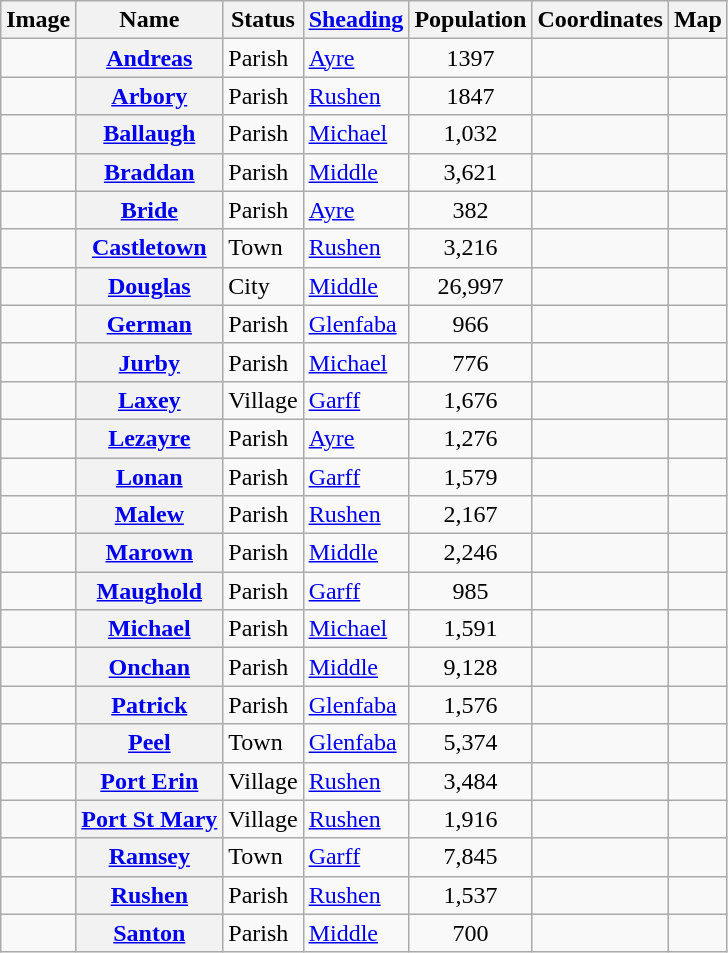<table class="wikitable sortable">
<tr>
<th scope="col" class="unsortable">Image</th>
<th scope="col">Name</th>
<th scope="col">Status</th>
<th scope="col"><a href='#'>Sheading</a></th>
<th scope="col">Population</th>
<th scope="col" class="unsortable">Coordinates</th>
<th scope="col" class="unsortable">Map</th>
</tr>
<tr>
<td></td>
<th scope="row"><a href='#'>Andreas</a></th>
<td>Parish</td>
<td><a href='#'>Ayre</a></td>
<td style="text-align:center;">1397</td>
<td></td>
<td></td>
</tr>
<tr>
<td></td>
<th scope="row"><a href='#'>Arbory</a></th>
<td>Parish</td>
<td><a href='#'>Rushen</a></td>
<td style="text-align:center;">1847</td>
<td></td>
<td></td>
</tr>
<tr>
<td></td>
<th scope="row"><a href='#'>Ballaugh</a></th>
<td>Parish</td>
<td><a href='#'>Michael</a></td>
<td style="text-align:center;">1,032</td>
<td></td>
<td></td>
</tr>
<tr>
<td></td>
<th scope="row"><a href='#'>Braddan</a></th>
<td>Parish</td>
<td><a href='#'>Middle</a></td>
<td style="text-align:center;">3,621</td>
<td></td>
<td></td>
</tr>
<tr>
<td></td>
<th scope="row"><a href='#'>Bride</a></th>
<td>Parish</td>
<td><a href='#'>Ayre</a></td>
<td style="text-align:center;">382</td>
<td></td>
<td></td>
</tr>
<tr>
<td></td>
<th scope="row"><a href='#'>Castletown</a></th>
<td>Town</td>
<td><a href='#'>Rushen</a></td>
<td style="text-align:center;">3,216</td>
<td></td>
<td></td>
</tr>
<tr>
<td></td>
<th scope="row"><a href='#'>Douglas</a></th>
<td>City</td>
<td><a href='#'>Middle</a></td>
<td style="text-align:center;">26,997</td>
<td></td>
<td></td>
</tr>
<tr>
<td></td>
<th scope="row"><a href='#'>German</a></th>
<td>Parish</td>
<td><a href='#'>Glenfaba</a></td>
<td style="text-align:center;">966</td>
<td></td>
<td></td>
</tr>
<tr>
<td></td>
<th scope="row"><a href='#'>Jurby</a></th>
<td>Parish</td>
<td><a href='#'>Michael</a></td>
<td style="text-align:center;">776</td>
<td></td>
<td></td>
</tr>
<tr>
<td></td>
<th scope="row"><a href='#'>Laxey</a></th>
<td>Village</td>
<td><a href='#'>Garff</a></td>
<td style="text-align:center;">1,676</td>
<td></td>
<td></td>
</tr>
<tr>
<td></td>
<th scope="row"><a href='#'>Lezayre</a></th>
<td>Parish</td>
<td><a href='#'>Ayre</a></td>
<td style="text-align:center;">1,276</td>
<td></td>
<td></td>
</tr>
<tr>
<td></td>
<th scope="row"><a href='#'>Lonan</a></th>
<td>Parish</td>
<td><a href='#'>Garff</a></td>
<td style="text-align:center;">1,579</td>
<td></td>
<td></td>
</tr>
<tr>
<td></td>
<th scope="row"><a href='#'>Malew</a></th>
<td>Parish</td>
<td><a href='#'>Rushen</a></td>
<td style="text-align:center;">2,167</td>
<td></td>
<td></td>
</tr>
<tr>
<td></td>
<th scope="row"><a href='#'>Marown</a></th>
<td>Parish</td>
<td><a href='#'>Middle</a></td>
<td style="text-align:center;">2,246</td>
<td></td>
<td></td>
</tr>
<tr>
<td></td>
<th scope="row"><a href='#'>Maughold</a></th>
<td>Parish</td>
<td><a href='#'>Garff</a></td>
<td style="text-align:center;">985</td>
<td></td>
<td></td>
</tr>
<tr>
<td></td>
<th scope="row"><a href='#'>Michael</a></th>
<td>Parish</td>
<td><a href='#'>Michael</a></td>
<td style="text-align:center;">1,591</td>
<td></td>
<td></td>
</tr>
<tr>
<td></td>
<th scope="row"><a href='#'>Onchan</a></th>
<td>Parish</td>
<td><a href='#'>Middle</a></td>
<td style="text-align:center;">9,128</td>
<td></td>
<td></td>
</tr>
<tr>
<td></td>
<th scope="row"><a href='#'>Patrick</a></th>
<td>Parish</td>
<td><a href='#'>Glenfaba</a></td>
<td style="text-align:center;">1,576</td>
<td></td>
<td></td>
</tr>
<tr>
<td></td>
<th scope="row"><a href='#'>Peel</a></th>
<td>Town</td>
<td><a href='#'>Glenfaba</a></td>
<td style="text-align:center;">5,374</td>
<td></td>
<td></td>
</tr>
<tr>
<td></td>
<th scope="row"><a href='#'>Port Erin</a></th>
<td>Village</td>
<td><a href='#'>Rushen</a></td>
<td style="text-align:center;">3,484</td>
<td></td>
<td></td>
</tr>
<tr>
<td></td>
<th scope="row"><a href='#'>Port St Mary</a></th>
<td>Village</td>
<td><a href='#'>Rushen</a></td>
<td style="text-align:center;">1,916</td>
<td></td>
<td></td>
</tr>
<tr>
<td></td>
<th scope="row"><a href='#'>Ramsey</a></th>
<td>Town</td>
<td><a href='#'>Garff</a></td>
<td style="text-align:center;">7,845</td>
<td></td>
<td></td>
</tr>
<tr>
<td></td>
<th scope="row"><a href='#'>Rushen</a></th>
<td>Parish</td>
<td><a href='#'>Rushen</a></td>
<td style="text-align:center;">1,537</td>
<td></td>
<td></td>
</tr>
<tr>
<td></td>
<th scope="row"><a href='#'>Santon</a></th>
<td>Parish</td>
<td><a href='#'>Middle</a></td>
<td style="text-align:center;">700</td>
<td></td>
<td></td>
</tr>
</table>
